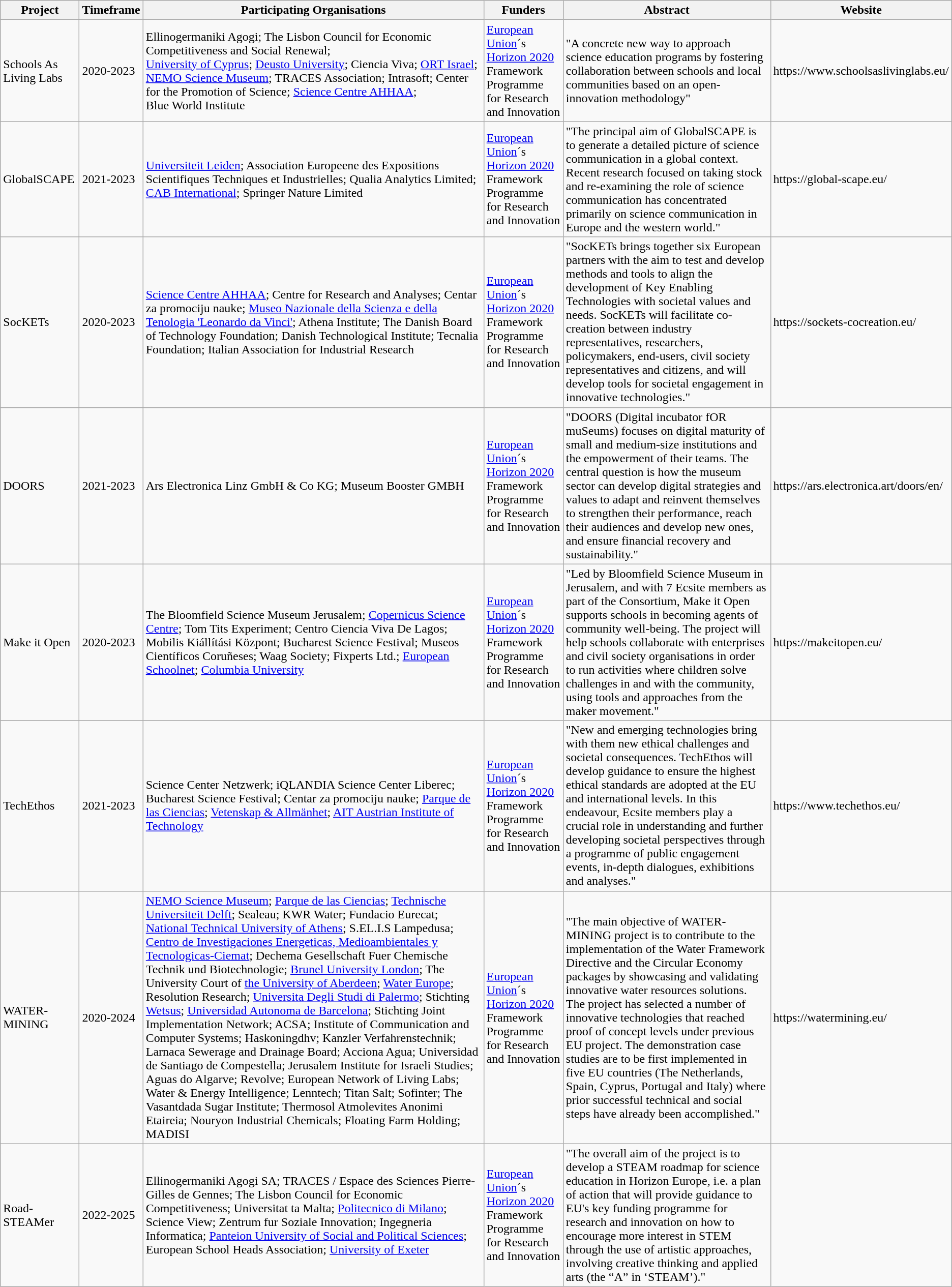<table class="wikitable">
<tr>
<th>Project</th>
<th>Timeframe</th>
<th>Participating Organisations</th>
<th>Funders</th>
<th>Abstract</th>
<th>Website</th>
</tr>
<tr>
<td>Schools As Living Labs</td>
<td>2020-2023</td>
<td>Ellinogermaniki Agogi; The Lisbon Council for Economic Competitiveness and Social Renewal;<br><a href='#'>University of Cyprus</a>; <a href='#'>Deusto University</a>; Ciencia Viva; <a href='#'>ORT Israel</a>; <a href='#'>NEMO Science Museum</a>;
TRACES Association; Intrasoft; Center for the Promotion of Science; <a href='#'>Science Centre AHHAA</a>;<br>Blue World Institute</td>
<td><a href='#'>European Union</a>´s <a href='#'>Horizon 2020</a> Framework Programme for Research and Innovation</td>
<td>"A concrete new way to approach science education programs by fostering collaboration between schools and local communities based on an open-innovation methodology"</td>
<td>https://www.schoolsaslivinglabs.eu/</td>
</tr>
<tr>
<td>GlobalSCAPE</td>
<td>2021-2023</td>
<td><a href='#'>Universiteit Leiden</a>; Association Europeene des Expositions Scientifiques Techniques et Industrielles; Qualia Analytics Limited; <a href='#'>CAB International</a>; Springer Nature Limited</td>
<td><a href='#'>European Union</a>´s <a href='#'>Horizon 2020</a> Framework Programme for Research and Innovation</td>
<td>"The principal aim of GlobalSCAPE is to generate a detailed picture of science communication in a global context. Recent research focused on taking stock and re-examining the role of science communication has concentrated primarily on science communication in Europe and the western world."</td>
<td>https://global-scape.eu/</td>
</tr>
<tr>
<td>SocKETs</td>
<td>2020-2023</td>
<td><a href='#'>Science Centre AHHAA</a>; Centre for Research and Analyses; Centar za promociju nauke; <a href='#'>Museo Nazionale della Scienza e della Tenologia 'Leonardo da Vinci'</a>; Athena Institute; The Danish Board of Technology Foundation; Danish Technological Institute; Tecnalia Foundation; Italian Association for Industrial Research</td>
<td><a href='#'>European Union</a>´s <a href='#'>Horizon 2020</a> Framework Programme for Research and Innovation</td>
<td>"SocKETs brings together six European partners with the aim to test and develop methods and tools to align the development of Key Enabling Technologies with societal values and needs. SocKETs will facilitate co-creation between industry representatives, researchers, policymakers, end-users, civil society representatives and citizens, and will develop tools for societal engagement in innovative technologies."</td>
<td>https://sockets-cocreation.eu/</td>
</tr>
<tr>
<td>DOORS</td>
<td>2021-2023</td>
<td>Ars Electronica Linz GmbH & Co KG; Museum Booster GMBH</td>
<td><a href='#'>European Union</a>´s <a href='#'>Horizon 2020</a> Framework Programme for Research and Innovation</td>
<td>"DOORS (Digital incubator fOR muSeums) focuses on digital maturity of small and medium-size institutions and the empowerment of their teams. The central question is how the museum sector can develop digital strategies and values to adapt and reinvent themselves to strengthen their performance, reach their audiences and develop new ones, and ensure financial recovery and sustainability."</td>
<td>https://ars.electronica.art/doors/en/</td>
</tr>
<tr>
<td>Make it Open</td>
<td>2020-2023</td>
<td>The Bloomfield Science Museum Jerusalem; <a href='#'>Copernicus Science Centre</a>; Tom Tits Experiment; Centro Ciencia Viva De Lagos; Mobilis Kiállítási Központ; Bucharest Science Festival; Museos Científicos Coruñeses; Waag Society; Fixperts Ltd.; <a href='#'>European Schoolnet</a>; <a href='#'>Columbia University</a></td>
<td><a href='#'>European Union</a>´s <a href='#'>Horizon 2020</a> Framework Programme for Research and Innovation</td>
<td>"Led by Bloomfield Science Museum in Jerusalem, and with 7 Ecsite members as part of the Consortium, Make it Open supports schools in becoming agents of community well-being. The project will help schools collaborate with enterprises and civil society organisations in order to run activities where children solve challenges in and with the community, using tools and approaches from the maker movement."</td>
<td>https://makeitopen.eu/</td>
</tr>
<tr>
<td>TechEthos</td>
<td>2021-2023</td>
<td>Science Center Netzwerk; iQLANDIA Science Center Liberec; Bucharest Science Festival; Centar za promociju nauke; <a href='#'>Parque de las Ciencias</a>; <a href='#'>Vetenskap & Allmänhet</a>; <a href='#'>AIT Austrian Institute of Technology</a></td>
<td><a href='#'>European Union</a>´s <a href='#'>Horizon 2020</a> Framework Programme for Research and Innovation</td>
<td>"New and emerging technologies bring with them new ethical challenges and societal consequences. TechEthos will develop guidance to ensure the highest ethical standards are adopted at the EU and international levels. In this endeavour, Ecsite members play a crucial role in understanding and further developing societal perspectives through a programme of public engagement events, in-depth dialogues, exhibitions and analyses."</td>
<td>https://www.techethos.eu/</td>
</tr>
<tr>
<td>WATER-MINING</td>
<td>2020-2024</td>
<td><a href='#'>NEMO Science Museum</a>; <a href='#'>Parque de las Ciencias</a>; <a href='#'>Technische Universiteit Delft</a>; Sealeau; KWR Water; Fundacio Eurecat; <a href='#'>National Technical University of Athens</a>; S.EL.I.S Lampedusa; <a href='#'>Centro de Investigaciones Energeticas, Medioambientales y Tecnologicas-Ciemat</a>; Dechema Gesellschaft Fuer Chemische Technik und Biotechnologie; <a href='#'>Brunel University London</a>; The University Court of <a href='#'>the University of Aberdeen</a>; <a href='#'>Water Europe</a>; Resolution Research; <a href='#'>Universita Degli Studi di Palermo</a>; Stichting <a href='#'>Wetsus</a>; <a href='#'>Universidad Autonoma de Barcelona</a>; Stichting Joint Implementation Network; ACSA; Institute of Communication and Computer Systems; Haskoningdhv; Kanzler Verfahrenstechnik; Larnaca Sewerage and Drainage Board; Acciona Agua; Universidad de Santiago de Compestella; Jerusalem Institute for Israeli Studies; Aguas do Algarve; Revolve; European Network of Living Labs; Water & Energy Intelligence; Lenntech; Titan Salt; Sofinter; The Vasantdada Sugar Institute; Thermosol Atmolevites Anonimi Etaireia; Nouryon Industrial Chemicals; Floating Farm Holding; MADISI</td>
<td><a href='#'>European Union</a>´s <a href='#'>Horizon 2020</a> Framework Programme for Research and Innovation</td>
<td>"The main objective of WATER-MINING project is to contribute to the implementation of the Water Framework Directive and the Circular Economy packages by showcasing and validating innovative water resources solutions. The project has selected a number of innovative technologies that reached proof of concept levels under previous EU project. The demonstration case studies are to be first implemented in five EU countries (The Netherlands, Spain, Cyprus, Portugal and Italy) where prior successful technical and social steps have already been accomplished."</td>
<td>https://watermining.eu/</td>
</tr>
<tr>
<td>Road-STEAMer</td>
<td>2022-2025</td>
<td>Ellinogermaniki Agogi SA; TRACES / Espace des Sciences Pierre-Gilles de Gennes; The Lisbon Council for Economic Competitiveness; Universitat ta Malta; <a href='#'>Politecnico di Milano</a>; Science View; Zentrum fur Soziale Innovation; Ingegneria Informatica; <a href='#'>Panteion University of Social and Political Sciences</a>; European School Heads Association; <a href='#'>University of Exeter</a></td>
<td><a href='#'>European Union</a>´s <a href='#'>Horizon 2020</a> Framework Programme for Research and Innovation</td>
<td>"The overall aim of the project is to develop a STEAM roadmap for science education in Horizon Europe, i.e. a plan of action that will provide guidance to EU's key funding programme for research and innovation on how to encourage more interest in STEM through the use of artistic approaches, involving creative thinking and applied arts (the “A” in ‘STEAM’)."</td>
<td></td>
</tr>
</table>
